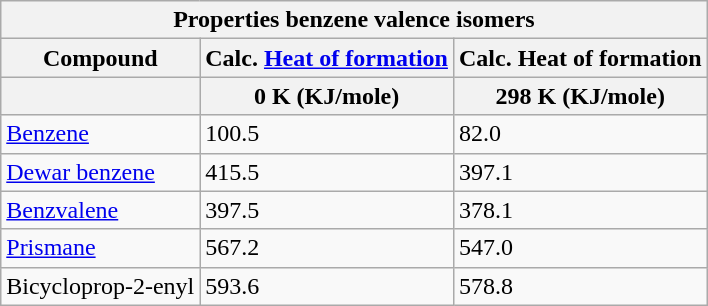<table align="center" class="wikitable">
<tr>
<th colspan="3">Properties benzene valence isomers</th>
</tr>
<tr>
<th>Compound</th>
<th>Calc. <a href='#'>Heat of formation</a></th>
<th>Calc. Heat of formation </th>
</tr>
<tr>
<th></th>
<th>0 K (KJ/mole)</th>
<th>298 K (KJ/mole)</th>
</tr>
<tr>
<td><a href='#'>Benzene</a></td>
<td>100.5</td>
<td>82.0</td>
</tr>
<tr>
<td><a href='#'>Dewar benzene</a></td>
<td>415.5</td>
<td>397.1</td>
</tr>
<tr>
<td><a href='#'>Benzvalene</a></td>
<td>397.5</td>
<td>378.1</td>
</tr>
<tr>
<td><a href='#'>Prismane</a></td>
<td>567.2</td>
<td>547.0</td>
</tr>
<tr>
<td>Bicycloprop-2-enyl</td>
<td>593.6</td>
<td>578.8</td>
</tr>
</table>
